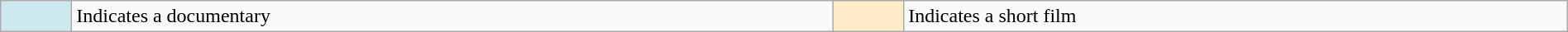<table class="wikitable" style="width:100%">
<tr>
<td align=center style="width:50px;background-color:#CEE8F0"></td>
<td>Indicates a documentary</td>
<td align=center style="width:50px;background-color:#FFECC8"></td>
<td>Indicates a short film</td>
</tr>
</table>
